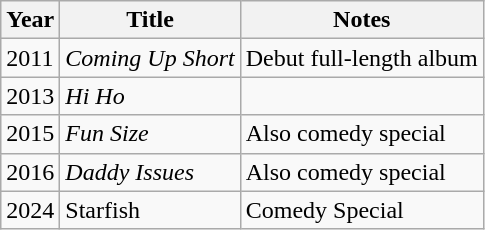<table class = "wikitable sortable">
<tr>
<th>Year</th>
<th>Title</th>
<th>Notes</th>
</tr>
<tr>
<td>2011</td>
<td><em>Coming Up Short</em></td>
<td>Debut full-length album</td>
</tr>
<tr>
<td>2013</td>
<td><em>Hi Ho</em></td>
<td></td>
</tr>
<tr>
<td>2015</td>
<td><em>Fun Size</em></td>
<td>Also comedy special</td>
</tr>
<tr>
<td>2016</td>
<td><em>Daddy Issues</em></td>
<td>Also comedy special</td>
</tr>
<tr>
<td>2024</td>
<td>Starfish</td>
<td>Comedy Special</td>
</tr>
</table>
